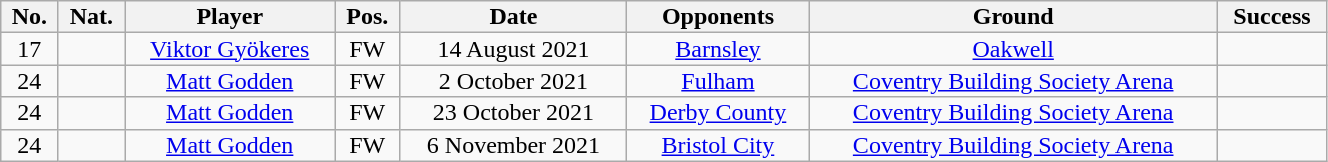<table class="wikitable sortable alternance" style="font-size:100%; text-align:center; line-height:14px; width:70%;">
<tr>
<th>No.</th>
<th>Nat.</th>
<th>Player</th>
<th>Pos.</th>
<th>Date</th>
<th>Opponents</th>
<th>Ground</th>
<th>Success</th>
</tr>
<tr>
<td>17</td>
<td></td>
<td><a href='#'>Viktor Gyökeres</a></td>
<td>FW</td>
<td>14 August 2021</td>
<td><a href='#'>Barnsley</a></td>
<td><a href='#'>Oakwell</a></td>
<td></td>
</tr>
<tr>
<td>24</td>
<td></td>
<td><a href='#'>Matt Godden</a></td>
<td>FW</td>
<td>2 October 2021</td>
<td><a href='#'>Fulham</a></td>
<td><a href='#'>Coventry Building Society Arena</a></td>
<td></td>
</tr>
<tr>
<td>24</td>
<td></td>
<td><a href='#'>Matt Godden</a></td>
<td>FW</td>
<td>23 October 2021</td>
<td><a href='#'>Derby County</a></td>
<td><a href='#'>Coventry Building Society Arena</a></td>
<td></td>
</tr>
<tr>
<td>24</td>
<td></td>
<td><a href='#'>Matt Godden</a></td>
<td>FW</td>
<td>6 November 2021</td>
<td><a href='#'>Bristol City</a></td>
<td><a href='#'>Coventry Building Society Arena</a></td>
<td></td>
</tr>
</table>
